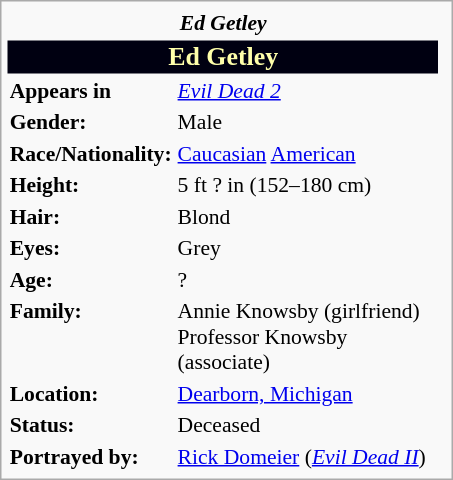<table class="infobox" style="width: 21em; font-size: 90%; text-align: left">
<tr>
<th colspan="2" style="text-align:center;"><em>Ed Getley</em></th>
</tr>
<tr>
<th colspan="2" style="text-align:center; font-size: larger; background-color: #001; color: #ffa;">Ed Getley</th>
<td></td>
</tr>
<tr>
<th>Appears in</th>
<td><a href='#'><em>Evil Dead 2</em></a></td>
</tr>
<tr>
<th>Gender:</th>
<td>Male</td>
</tr>
<tr>
<th>Race/Nationality:</th>
<td><a href='#'>Caucasian</a> <a href='#'>American</a></td>
</tr>
<tr>
<th>Height:</th>
<td>5 ft ? in (152–180 cm)</td>
</tr>
<tr>
<th>Hair:</th>
<td>Blond</td>
</tr>
<tr>
<th>Eyes:</th>
<td>Grey</td>
</tr>
<tr>
<th>Age:</th>
<td>?</td>
</tr>
<tr>
<th>Family:</th>
<td>Annie Knowsby (girlfriend)<br> Professor Knowsby (associate)</td>
</tr>
<tr>
<th>Location:</th>
<td><a href='#'>Dearborn, Michigan</a></td>
</tr>
<tr>
<th>Status:</th>
<td>Deceased</td>
</tr>
<tr>
<th>Portrayed by:</th>
<td><a href='#'>Rick Domeier</a> (<em><a href='#'>Evil Dead II</a></em>)</td>
</tr>
</table>
